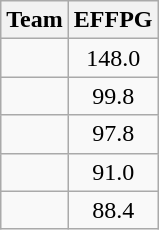<table class=wikitable>
<tr>
<th>Team</th>
<th>EFFPG</th>
</tr>
<tr>
<td></td>
<td align=center>148.0</td>
</tr>
<tr>
<td></td>
<td align=center>99.8</td>
</tr>
<tr>
<td></td>
<td align=center>97.8</td>
</tr>
<tr>
<td></td>
<td align=center>91.0</td>
</tr>
<tr>
<td></td>
<td align=center>88.4</td>
</tr>
</table>
